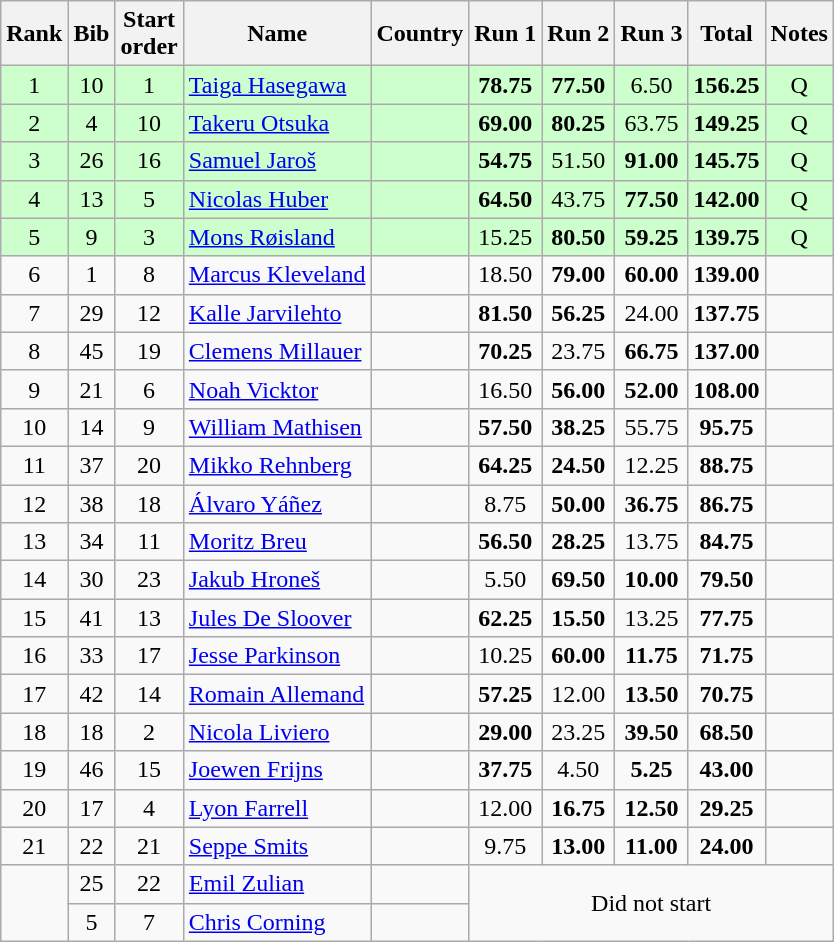<table class="wikitable sortable" style="text-align:center">
<tr>
<th>Rank</th>
<th>Bib</th>
<th>Start<br>order</th>
<th>Name</th>
<th>Country</th>
<th>Run 1</th>
<th>Run 2</th>
<th>Run 3</th>
<th>Total</th>
<th>Notes</th>
</tr>
<tr bgcolor=ccffcc>
<td>1</td>
<td>10</td>
<td>1</td>
<td align=left><a href='#'>Taiga Hasegawa</a></td>
<td align=left></td>
<td><strong>78.75</strong></td>
<td><strong>77.50</strong></td>
<td>6.50</td>
<td><strong>156.25</strong></td>
<td>Q</td>
</tr>
<tr bgcolor=ccffcc>
<td>2</td>
<td>4</td>
<td>10</td>
<td align=left><a href='#'>Takeru Otsuka</a></td>
<td align=left></td>
<td><strong>69.00</strong></td>
<td><strong>80.25</strong></td>
<td>63.75</td>
<td><strong>149.25</strong></td>
<td>Q</td>
</tr>
<tr bgcolor=ccffcc>
<td>3</td>
<td>26</td>
<td>16</td>
<td align=left><a href='#'>Samuel Jaroš</a></td>
<td align=left></td>
<td><strong>54.75</strong></td>
<td>51.50</td>
<td><strong>91.00</strong></td>
<td><strong>145.75</strong></td>
<td>Q</td>
</tr>
<tr bgcolor=ccffcc>
<td>4</td>
<td>13</td>
<td>5</td>
<td align=left><a href='#'>Nicolas Huber</a></td>
<td align=left></td>
<td><strong>64.50</strong></td>
<td>43.75</td>
<td><strong>77.50</strong></td>
<td><strong>142.00</strong></td>
<td>Q</td>
</tr>
<tr bgcolor=ccffcc>
<td>5</td>
<td>9</td>
<td>3</td>
<td align=left><a href='#'>Mons Røisland</a></td>
<td align=left></td>
<td>15.25</td>
<td><strong>80.50</strong></td>
<td><strong>59.25</strong></td>
<td><strong>139.75</strong></td>
<td>Q</td>
</tr>
<tr>
<td>6</td>
<td>1</td>
<td>8</td>
<td align=left><a href='#'>Marcus Kleveland</a></td>
<td align=left></td>
<td>18.50</td>
<td><strong>79.00</strong></td>
<td><strong>60.00</strong></td>
<td><strong>139.00</strong></td>
<td></td>
</tr>
<tr>
<td>7</td>
<td>29</td>
<td>12</td>
<td align=left><a href='#'>Kalle Jarvilehto</a></td>
<td align=left></td>
<td><strong>81.50</strong></td>
<td><strong>56.25</strong></td>
<td>24.00</td>
<td><strong>137.75</strong></td>
</tr>
<tr>
<td>8</td>
<td>45</td>
<td>19</td>
<td align=left><a href='#'>Clemens Millauer</a></td>
<td align=left></td>
<td><strong>70.25</strong></td>
<td>23.75</td>
<td><strong>66.75</strong></td>
<td><strong>137.00</strong></td>
<td></td>
</tr>
<tr>
<td>9</td>
<td>21</td>
<td>6</td>
<td align=left><a href='#'>Noah Vicktor</a></td>
<td align=left></td>
<td>16.50</td>
<td><strong>56.00</strong></td>
<td><strong>52.00</strong></td>
<td><strong>108.00</strong></td>
<td></td>
</tr>
<tr>
<td>10</td>
<td>14</td>
<td>9</td>
<td align=left><a href='#'>William Mathisen</a></td>
<td align=left></td>
<td><strong>57.50</strong></td>
<td><strong>38.25</strong></td>
<td>55.75</td>
<td><strong>95.75</strong></td>
<td></td>
</tr>
<tr>
<td>11</td>
<td>37</td>
<td>20</td>
<td align=left><a href='#'>Mikko Rehnberg</a></td>
<td align=left></td>
<td><strong>64.25</strong></td>
<td><strong>24.50</strong></td>
<td>12.25</td>
<td><strong>88.75</strong></td>
<td></td>
</tr>
<tr>
<td>12</td>
<td>38</td>
<td>18</td>
<td align=left><a href='#'>Álvaro Yáñez</a></td>
<td align=left></td>
<td>8.75</td>
<td><strong>50.00</strong></td>
<td><strong>36.75</strong></td>
<td><strong>86.75</strong></td>
<td></td>
</tr>
<tr>
<td>13</td>
<td>34</td>
<td>11</td>
<td align=left><a href='#'>Moritz Breu</a></td>
<td align=left></td>
<td><strong>56.50</strong></td>
<td><strong>28.25</strong></td>
<td>13.75</td>
<td><strong>84.75</strong></td>
<td></td>
</tr>
<tr>
<td>14</td>
<td>30</td>
<td>23</td>
<td align=left><a href='#'>Jakub Hroneš</a></td>
<td align=left></td>
<td>5.50</td>
<td><strong>69.50</strong></td>
<td><strong>10.00</strong></td>
<td><strong>79.50</strong></td>
<td></td>
</tr>
<tr>
<td>15</td>
<td>41</td>
<td>13</td>
<td align=left><a href='#'>Jules De Sloover</a></td>
<td align=left></td>
<td><strong>62.25</strong></td>
<td><strong>15.50</strong></td>
<td>13.25</td>
<td><strong>77.75</strong></td>
<td></td>
</tr>
<tr>
<td>16</td>
<td>33</td>
<td>17</td>
<td align=left><a href='#'>Jesse Parkinson</a></td>
<td align=left></td>
<td>10.25</td>
<td><strong>60.00</strong></td>
<td><strong>11.75</strong></td>
<td><strong>71.75</strong></td>
<td></td>
</tr>
<tr>
<td>17</td>
<td>42</td>
<td>14</td>
<td align=left><a href='#'>Romain Allemand</a></td>
<td align=left></td>
<td><strong>57.25</strong></td>
<td>12.00</td>
<td><strong>13.50</strong></td>
<td><strong>70.75</strong></td>
<td></td>
</tr>
<tr>
<td>18</td>
<td>18</td>
<td>2</td>
<td align=left><a href='#'>Nicola Liviero</a></td>
<td align=left></td>
<td><strong>29.00</strong></td>
<td>23.25</td>
<td><strong>39.50</strong></td>
<td><strong>68.50</strong></td>
<td></td>
</tr>
<tr>
<td>19</td>
<td>46</td>
<td>15</td>
<td align=left><a href='#'>Joewen Frijns</a></td>
<td align=left></td>
<td><strong>37.75</strong></td>
<td>4.50</td>
<td><strong>5.25</strong></td>
<td><strong>43.00</strong></td>
<td></td>
</tr>
<tr>
<td>20</td>
<td>17</td>
<td>4</td>
<td align=left><a href='#'>Lyon Farrell</a></td>
<td align=left></td>
<td>12.00</td>
<td><strong>16.75</strong></td>
<td><strong>12.50</strong></td>
<td><strong>29.25</strong></td>
<td></td>
</tr>
<tr>
<td>21</td>
<td>22</td>
<td>21</td>
<td align=left><a href='#'>Seppe Smits</a></td>
<td align=left></td>
<td>9.75</td>
<td><strong>13.00</strong></td>
<td><strong>11.00</strong></td>
<td><strong>24.00</strong></td>
<td></td>
</tr>
<tr>
<td rowspan=2></td>
<td>25</td>
<td>22</td>
<td align=left><a href='#'>Emil Zulian</a></td>
<td align=left></td>
<td colspan=5 rowspan=2>Did not start</td>
</tr>
<tr>
<td>5</td>
<td>7</td>
<td align=left><a href='#'>Chris Corning</a></td>
<td align=left></td>
</tr>
</table>
